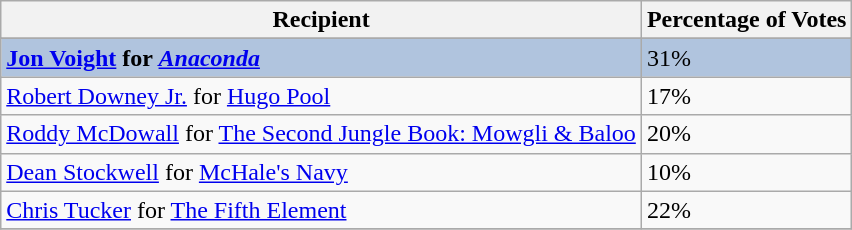<table class="wikitable sortable plainrowheaders">
<tr>
<th>Recipient</th>
<th>Percentage of Votes</th>
</tr>
<tr>
</tr>
<tr style="background:#B0C4DE;">
<td><strong><a href='#'>Jon Voight</a> for <em><a href='#'>Anaconda</a><strong><em></td>
<td></strong>31%<strong></td>
</tr>
<tr>
<td><a href='#'>Robert Downey Jr.</a> for </em><a href='#'>Hugo Pool</a><em></td>
<td>17%</td>
</tr>
<tr>
<td><a href='#'>Roddy McDowall</a> for </em><a href='#'>The Second Jungle Book: Mowgli & Baloo</a><em></td>
<td>20%</td>
</tr>
<tr>
<td><a href='#'>Dean Stockwell</a> for </em><a href='#'>McHale's Navy</a><em></td>
<td>10%</td>
</tr>
<tr>
<td><a href='#'>Chris Tucker</a> for </em><a href='#'>The Fifth Element</a><em></td>
<td>22%</td>
</tr>
<tr>
</tr>
</table>
